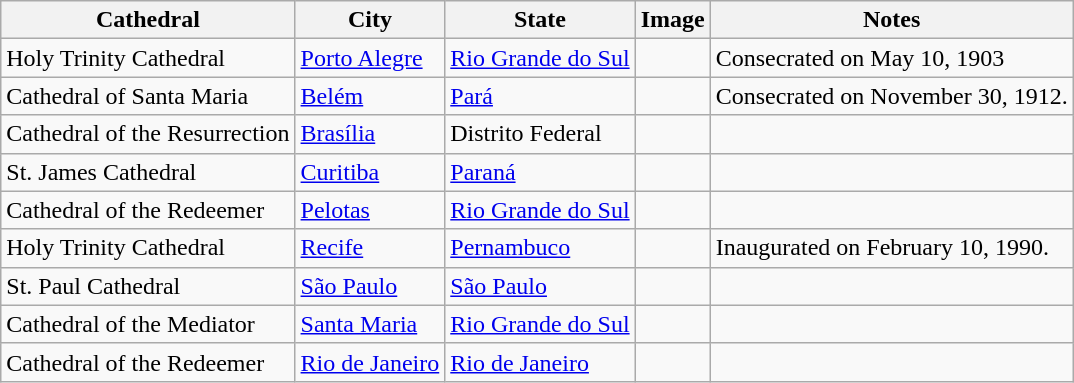<table class="wikitable sortable">
<tr>
<th>Cathedral</th>
<th>City</th>
<th>State</th>
<th>Image</th>
<th>Notes</th>
</tr>
<tr>
<td>Holy Trinity Cathedral</td>
<td><a href='#'>Porto Alegre</a></td>
<td><a href='#'>Rio Grande do Sul</a></td>
<td></td>
<td>Consecrated on May 10, 1903</td>
</tr>
<tr>
<td>Cathedral of Santa Maria</td>
<td><a href='#'>Belém</a></td>
<td><a href='#'>Pará</a></td>
<td></td>
<td>Consecrated on November 30, 1912.</td>
</tr>
<tr>
<td>Cathedral of the Resurrection</td>
<td><a href='#'>Brasília</a></td>
<td>Distrito Federal</td>
<td></td>
<td></td>
</tr>
<tr>
<td>St. James Cathedral</td>
<td><a href='#'>Curitiba</a></td>
<td><a href='#'>Paraná</a></td>
<td></td>
<td></td>
</tr>
<tr>
<td>Cathedral of the Redeemer</td>
<td><a href='#'>Pelotas</a></td>
<td><a href='#'>Rio Grande do Sul</a></td>
<td></td>
<td></td>
</tr>
<tr>
<td>Holy Trinity Cathedral</td>
<td><a href='#'>Recife</a></td>
<td><a href='#'>Pernambuco</a></td>
<td></td>
<td>Inaugurated on February 10, 1990.</td>
</tr>
<tr>
<td>St. Paul Cathedral</td>
<td><a href='#'>São Paulo</a></td>
<td><a href='#'>São Paulo</a></td>
<td></td>
<td></td>
</tr>
<tr>
<td>Cathedral of the Mediator</td>
<td><a href='#'>Santa Maria</a></td>
<td><a href='#'>Rio Grande do Sul</a></td>
<td></td>
<td></td>
</tr>
<tr>
<td>Cathedral of the Redeemer</td>
<td><a href='#'>Rio de Janeiro</a></td>
<td><a href='#'>Rio de Janeiro</a></td>
<td></td>
<td></td>
</tr>
</table>
